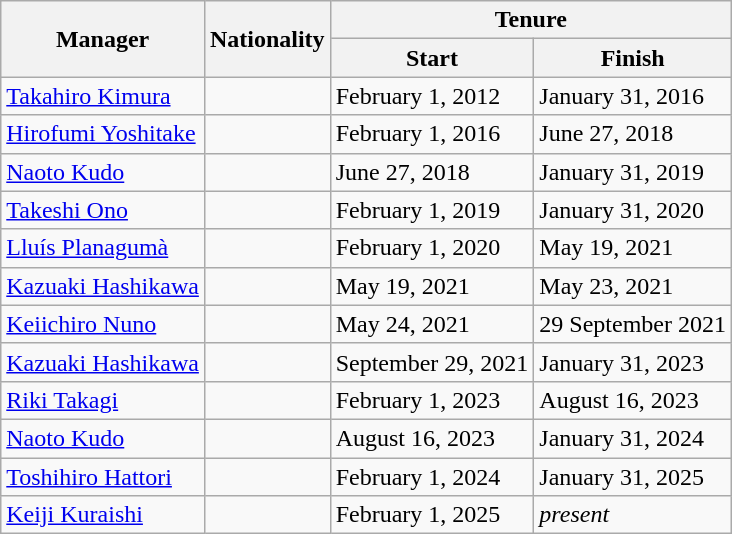<table class="wikitable">
<tr>
<th rowspan="2">Manager</th>
<th rowspan="2">Nationality</th>
<th colspan="2">Tenure  </th>
</tr>
<tr>
<th>Start</th>
<th>Finish </th>
</tr>
<tr>
<td><a href='#'>Takahiro Kimura</a></td>
<td></td>
<td>February 1, 2012</td>
<td>January 31, 2016<br></td>
</tr>
<tr>
<td><a href='#'>Hirofumi Yoshitake</a></td>
<td></td>
<td>February 1, 2016</td>
<td>June 27, 2018<br></td>
</tr>
<tr>
<td><a href='#'>Naoto Kudo</a></td>
<td></td>
<td>June 27, 2018</td>
<td>January 31, 2019<br></td>
</tr>
<tr>
<td><a href='#'>Takeshi Ono</a></td>
<td></td>
<td>February 1, 2019</td>
<td>January 31, 2020<br></td>
</tr>
<tr>
<td><a href='#'>Lluís Planagumà</a></td>
<td></td>
<td>February 1, 2020</td>
<td>May 19, 2021<br></td>
</tr>
<tr>
<td><a href='#'>Kazuaki Hashikawa</a></td>
<td></td>
<td>May 19, 2021</td>
<td>May 23, 2021<br></td>
</tr>
<tr>
<td><a href='#'>Keiichiro Nuno</a></td>
<td></td>
<td>May 24, 2021</td>
<td>29 September 2021<br></td>
</tr>
<tr>
<td><a href='#'>Kazuaki Hashikawa</a></td>
<td></td>
<td>September 29, 2021</td>
<td>January 31, 2023<br></td>
</tr>
<tr>
<td><a href='#'>Riki Takagi</a></td>
<td></td>
<td>February 1, 2023</td>
<td>August 16, 2023<br></td>
</tr>
<tr>
<td><a href='#'>Naoto Kudo</a></td>
<td></td>
<td>August 16, 2023</td>
<td>January 31, 2024<br></td>
</tr>
<tr>
<td><a href='#'>Toshihiro Hattori</a></td>
<td></td>
<td>February 1, 2024</td>
<td>January 31, 2025<br></td>
</tr>
<tr>
<td><a href='#'>Keiji Kuraishi</a></td>
<td></td>
<td>February 1, 2025</td>
<td><em>present</em><br></td>
</tr>
</table>
